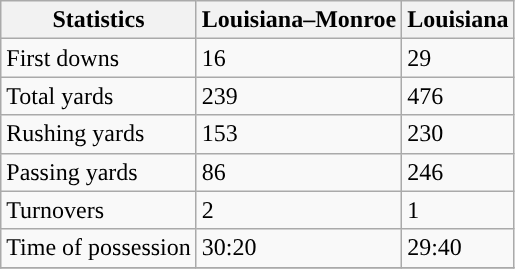<table class="wikitable">
<tr>
<th>Statistics</th>
<th>Louisiana–Monroe</th>
<th>Louisiana</th>
</tr>
<tr>
<td>First downs</td>
<td>16</td>
<td>29</td>
</tr>
<tr>
<td>Total yards</td>
<td>239</td>
<td>476</td>
</tr>
<tr>
<td>Rushing yards</td>
<td>153</td>
<td>230</td>
</tr>
<tr>
<td>Passing yards</td>
<td>86</td>
<td>246</td>
</tr>
<tr>
<td>Turnovers</td>
<td>2</td>
<td>1</td>
</tr>
<tr>
<td>Time of possession</td>
<td>30:20</td>
<td>29:40</td>
</tr>
<tr>
</tr>
</table>
